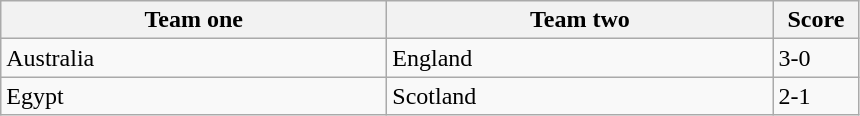<table class="wikitable">
<tr>
<th width=250>Team one</th>
<th width=250>Team two</th>
<th width=50>Score</th>
</tr>
<tr>
<td> Australia</td>
<td> England</td>
<td>3-0</td>
</tr>
<tr>
<td> Egypt</td>
<td> Scotland</td>
<td>2-1</td>
</tr>
</table>
